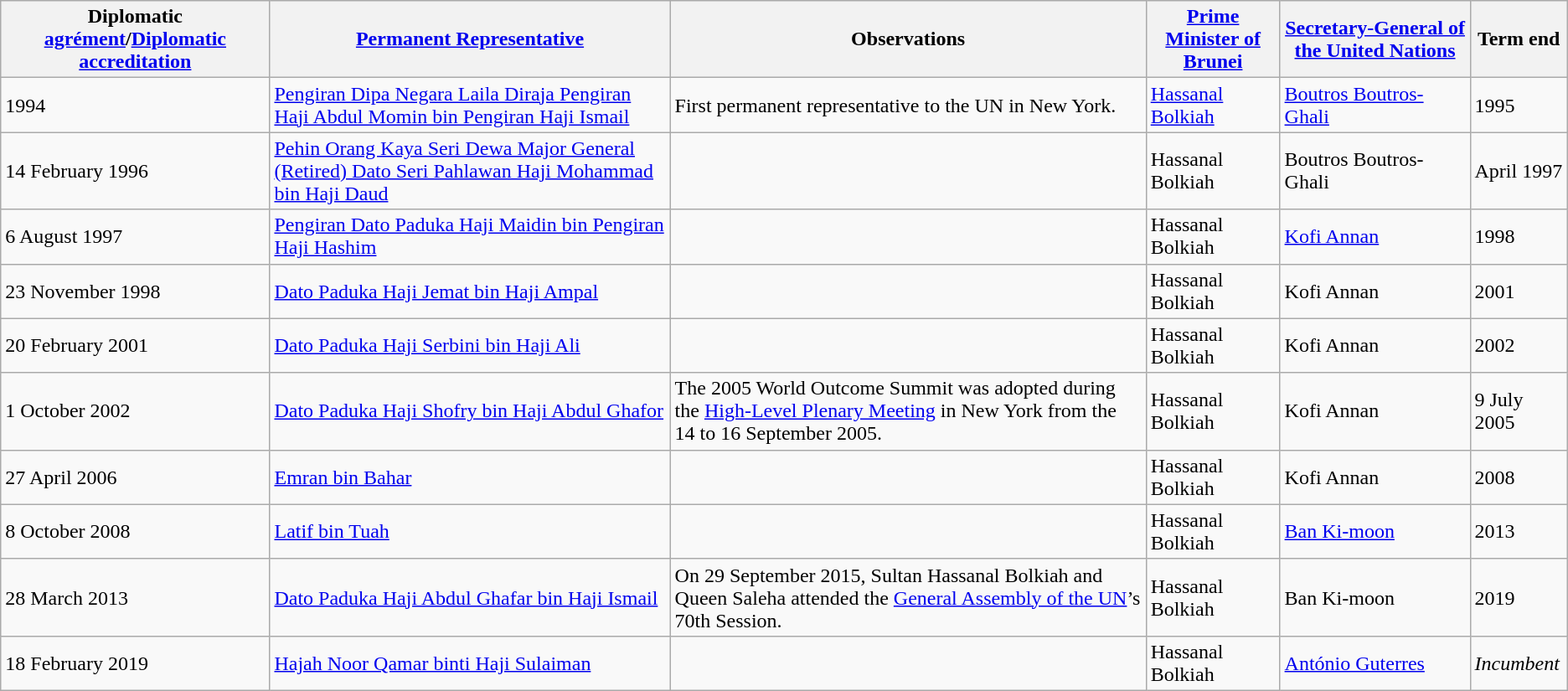<table class="wikitable sortable">
<tr>
<th>Diplomatic <a href='#'>agrément</a>/<a href='#'>Diplomatic accreditation</a></th>
<th><a href='#'>Permanent Representative</a></th>
<th>Observations</th>
<th><a href='#'>Prime Minister of Brunei</a></th>
<th><a href='#'>Secretary-General of the United Nations</a></th>
<th>Term end</th>
</tr>
<tr>
<td>1994</td>
<td><a href='#'>Pengiran Dipa Negara Laila Diraja Pengiran Haji Abdul Momin bin  Pengiran Haji Ismail</a></td>
<td>First permanent representative to the UN in New York.</td>
<td><a href='#'>Hassanal Bolkiah</a></td>
<td><a href='#'>Boutros Boutros-Ghali</a></td>
<td>1995</td>
</tr>
<tr>
<td>14 February 1996</td>
<td><a href='#'>Pehin Orang Kaya Seri Dewa Major General (Retired) Dato Seri Pahlawan Haji Mohammad bin Haji Daud</a></td>
<td></td>
<td>Hassanal Bolkiah</td>
<td>Boutros Boutros-Ghali</td>
<td>April 1997</td>
</tr>
<tr>
<td>6 August 1997</td>
<td><a href='#'>Pengiran Dato Paduka Haji Maidin bin Pengiran Haji Hashim</a></td>
<td></td>
<td>Hassanal Bolkiah</td>
<td><a href='#'>Kofi Annan</a></td>
<td>1998</td>
</tr>
<tr>
<td>23 November 1998</td>
<td><a href='#'>Dato Paduka Haji Jemat bin Haji Ampal</a></td>
<td></td>
<td>Hassanal Bolkiah</td>
<td>Kofi Annan</td>
<td>2001</td>
</tr>
<tr>
<td>20 February 2001</td>
<td><a href='#'>Dato Paduka Haji Serbini bin Haji Ali</a></td>
<td></td>
<td>Hassanal Bolkiah</td>
<td>Kofi Annan</td>
<td>2002</td>
</tr>
<tr>
<td>1 October 2002</td>
<td><a href='#'>Dato Paduka Haji Shofry bin Haji Abdul Ghafor</a></td>
<td>The 2005 World Outcome Summit was adopted during the <a href='#'>High-Level Plenary Meeting</a> in New York from the 14 to 16 September 2005.</td>
<td>Hassanal Bolkiah</td>
<td>Kofi Annan</td>
<td>9 July 2005</td>
</tr>
<tr>
<td>27 April 2006</td>
<td><a href='#'>Emran bin Bahar</a></td>
<td></td>
<td>Hassanal Bolkiah</td>
<td>Kofi Annan</td>
<td>2008</td>
</tr>
<tr>
<td>8 October 2008</td>
<td><a href='#'>Latif bin Tuah</a></td>
<td></td>
<td>Hassanal Bolkiah</td>
<td><a href='#'>Ban Ki-moon</a></td>
<td>2013</td>
</tr>
<tr>
<td>28 March 2013</td>
<td><a href='#'>Dato Paduka Haji Abdul Ghafar bin Haji Ismail</a></td>
<td>On 29 September 2015, Sultan Hassanal Bolkiah and Queen Saleha attended the <a href='#'>General Assembly of the UN</a>’s 70th Session.</td>
<td>Hassanal Bolkiah</td>
<td>Ban Ki-moon</td>
<td>2019</td>
</tr>
<tr>
<td>18 February 2019</td>
<td><a href='#'>Hajah Noor Qamar binti Haji Sulaiman</a></td>
<td></td>
<td>Hassanal Bolkiah</td>
<td><a href='#'>António Guterres</a></td>
<td><em>Incumbent</em></td>
</tr>
</table>
